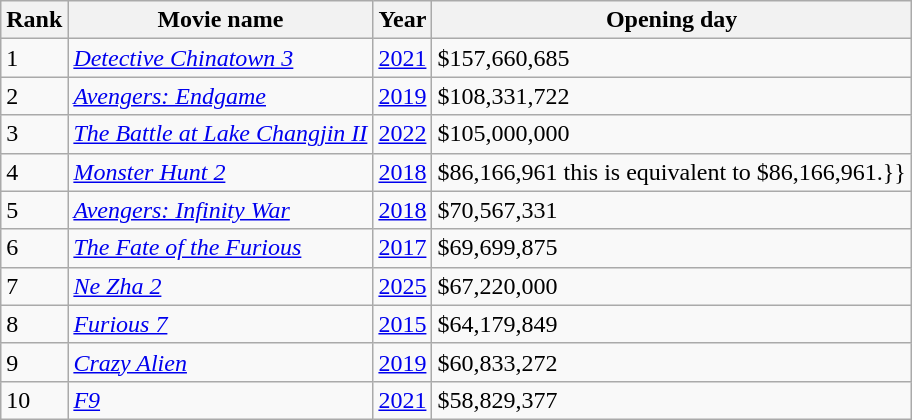<table class="wikitable sortable">
<tr>
<th>Rank</th>
<th>Movie name</th>
<th>Year</th>
<th>Opening day</th>
</tr>
<tr>
<td>1</td>
<td><em><a href='#'>Detective Chinatown 3</a></em></td>
<td><a href='#'>2021</a></td>
<td>$157,660,685 </td>
</tr>
<tr>
<td>2</td>
<td><em><a href='#'>Avengers: Endgame</a></em></td>
<td><a href='#'>2019</a></td>
<td>$108,331,722</td>
</tr>
<tr>
<td>3</td>
<td><em><a href='#'>The Battle at Lake Changjin II</a></em></td>
<td><a href='#'>2022</a></td>
<td>$105,000,000</td>
</tr>
<tr>
<td>4</td>
<td><em><a href='#'>Monster Hunt 2</a></em></td>
<td><a href='#'>2018</a></td>
<td>$86,166,961  this is equivalent to $86,166,961.}}</td>
</tr>
<tr>
<td>5</td>
<td><em><a href='#'>Avengers: Infinity War</a></em></td>
<td><a href='#'>2018</a></td>
<td>$70,567,331</td>
</tr>
<tr>
<td>6</td>
<td><em><a href='#'>The Fate of the Furious</a></em></td>
<td><a href='#'>2017</a></td>
<td>$69,699,875</td>
</tr>
<tr>
<td>7</td>
<td><em><a href='#'>Ne Zha 2</a></em></td>
<td><a href='#'>2025</a></td>
<td>$67,220,000</td>
</tr>
<tr>
<td>8</td>
<td><em><a href='#'>Furious 7</a></em></td>
<td><a href='#'>2015</a></td>
<td>$64,179,849</td>
</tr>
<tr>
<td>9</td>
<td><em><a href='#'>Crazy Alien</a></em></td>
<td><a href='#'>2019</a></td>
<td>$60,833,272</td>
</tr>
<tr>
<td>10</td>
<td><em><a href='#'>F9</a></em></td>
<td><a href='#'>2021</a></td>
<td>$58,829,377</td>
</tr>
</table>
